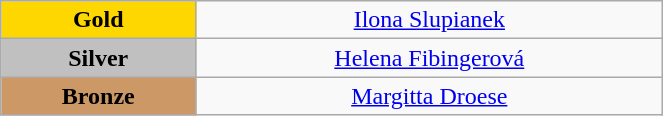<table class="wikitable" style="text-align:center; " width="35%">
<tr>
<td bgcolor="gold"><strong>Gold</strong></td>
<td><a href='#'>Ilona Slupianek</a><br>  <small><em></em></small></td>
</tr>
<tr>
<td bgcolor="silver"><strong>Silver</strong></td>
<td><a href='#'>Helena Fibingerová</a><br>  <small><em></em></small></td>
</tr>
<tr>
<td bgcolor="CC9966"><strong>Bronze</strong></td>
<td><a href='#'>Margitta Droese</a><br>  <small><em></em></small></td>
</tr>
</table>
